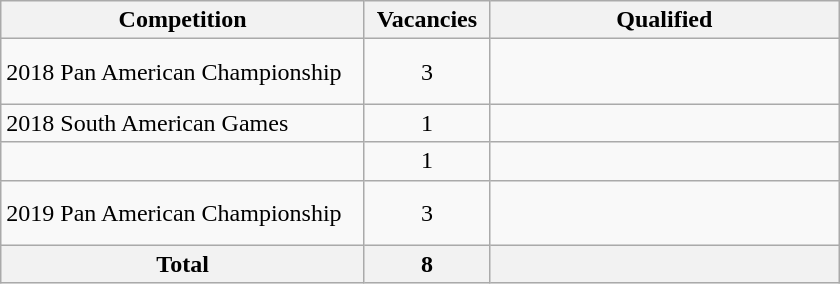<table class = "wikitable" width=560>
<tr>
<th width=300>Competition</th>
<th width=80>Vacancies</th>
<th width=300>Qualified</th>
</tr>
<tr>
<td>2018 Pan American Championship</td>
<td align="center">3</td>
<td><br><br></td>
</tr>
<tr>
<td>2018 South American Games</td>
<td align="center">1</td>
<td></td>
</tr>
<tr>
<td></td>
<td align="center">1</td>
<td></td>
</tr>
<tr>
<td>2019 Pan American Championship</td>
<td align="center">3</td>
<td><br><br></td>
</tr>
<tr>
<th>Total</th>
<th>8</th>
<th></th>
</tr>
</table>
